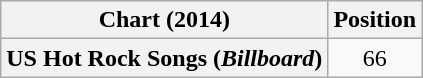<table class="wikitable plainrowheaders sortable">
<tr>
<th>Chart (2014)</th>
<th>Position</th>
</tr>
<tr>
<th scope="row">US Hot Rock Songs (<em>Billboard</em>)</th>
<td style="text-align:center;">66</td>
</tr>
</table>
